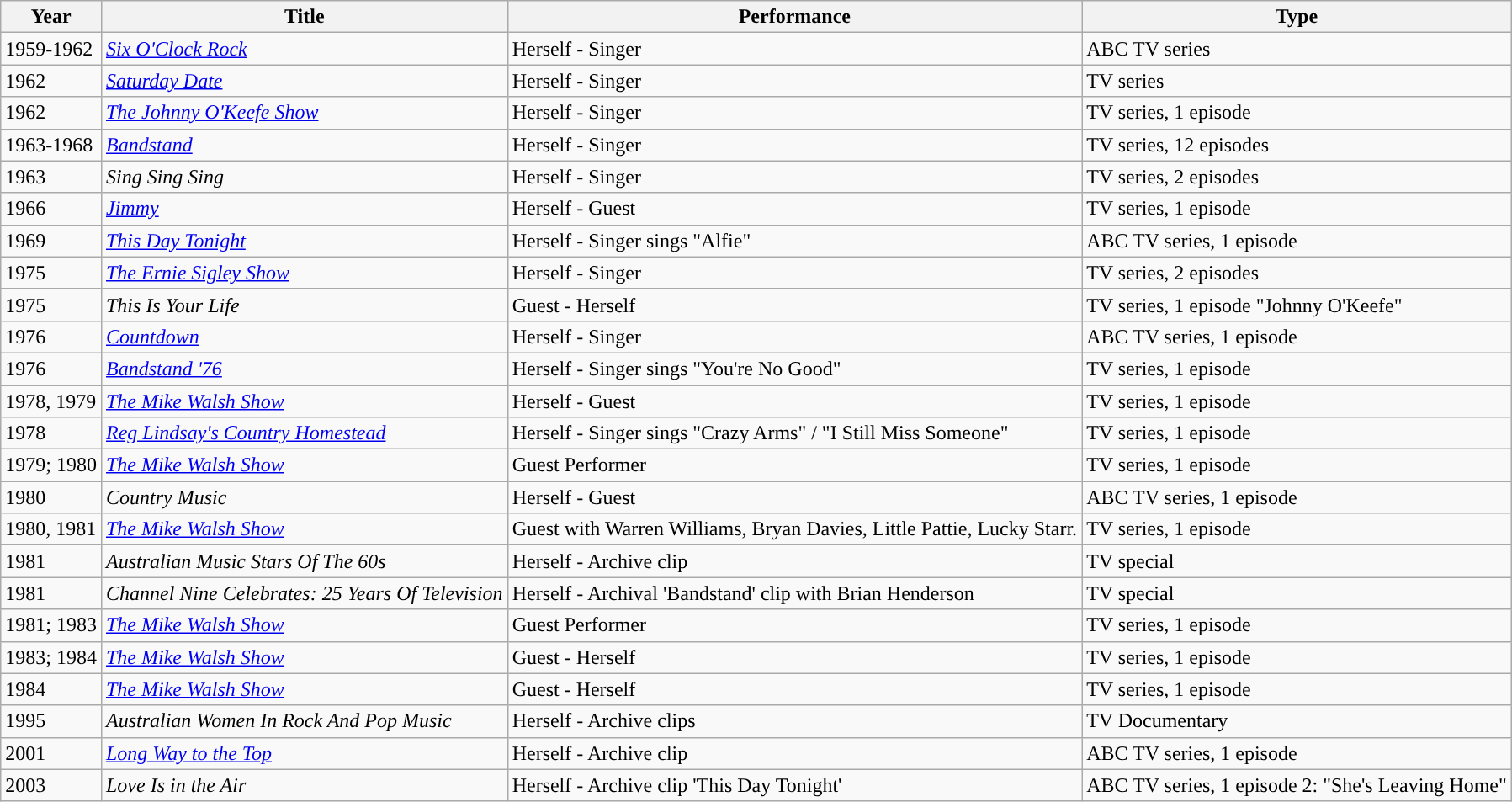<table class="wikitable">
<tr>
<th>Year</th>
<th>Title</th>
<th>Performance</th>
<th>Type</th>
</tr>
<tr>
<td>1959-1962</td>
<td><em><a href='#'>Six O'Clock Rock</a></em></td>
<td>Herself - Singer</td>
<td>ABC TV series</td>
</tr>
<tr>
<td>1962</td>
<td><em><a href='#'>Saturday Date</a></em></td>
<td>Herself - Singer</td>
<td>TV series</td>
</tr>
<tr>
<td>1962</td>
<td><em><a href='#'>The Johnny O'Keefe Show</a></em></td>
<td>Herself - Singer</td>
<td>TV series, 1 episode</td>
</tr>
<tr>
<td>1963-1968</td>
<td><em><a href='#'>Bandstand</a></em></td>
<td>Herself - Singer</td>
<td>TV series, 12 episodes</td>
</tr>
<tr>
<td>1963</td>
<td><em>Sing Sing Sing</em></td>
<td>Herself - Singer</td>
<td>TV series, 2 episodes</td>
</tr>
<tr>
<td>1966</td>
<td><em><a href='#'>Jimmy</a></em></td>
<td>Herself - Guest</td>
<td>TV series, 1 episode</td>
</tr>
<tr>
<td>1969</td>
<td><em><a href='#'>This Day Tonight</a></em></td>
<td>Herself - Singer sings "Alfie"</td>
<td>ABC TV series, 1 episode</td>
</tr>
<tr>
<td>1975</td>
<td><em><a href='#'>The Ernie Sigley Show</a></em></td>
<td>Herself - Singer</td>
<td>TV series, 2 episodes</td>
</tr>
<tr>
<td>1975</td>
<td><em>This Is Your Life</em></td>
<td>Guest - Herself</td>
<td>TV series, 1 episode "Johnny O'Keefe"</td>
</tr>
<tr>
<td>1976</td>
<td><em><a href='#'>Countdown</a></em></td>
<td>Herself - Singer</td>
<td>ABC TV series, 1 episode</td>
</tr>
<tr>
<td>1976</td>
<td><em><a href='#'>Bandstand '76</a></em></td>
<td>Herself - Singer sings "You're No Good"</td>
<td>TV series, 1 episode</td>
</tr>
<tr>
<td>1978, 1979</td>
<td><em><a href='#'>The Mike Walsh Show</a></em></td>
<td>Herself - Guest</td>
<td>TV series, 1 episode</td>
</tr>
<tr>
<td>1978</td>
<td><em><a href='#'>Reg Lindsay's Country Homestead</a></em></td>
<td>Herself - Singer sings "Crazy Arms" / "I Still Miss Someone"</td>
<td>TV series, 1 episode</td>
</tr>
<tr>
<td>1979; 1980</td>
<td><em><a href='#'>The Mike Walsh Show</a></em></td>
<td>Guest Performer</td>
<td>TV series, 1 episode</td>
</tr>
<tr>
<td>1980</td>
<td><em>Country Music</em></td>
<td>Herself - Guest</td>
<td>ABC TV series, 1 episode</td>
</tr>
<tr>
<td>1980, 1981</td>
<td><em><a href='#'>The Mike Walsh Show</a></em></td>
<td>Guest with Warren Williams, Bryan Davies, Little Pattie, Lucky Starr.</td>
<td>TV series, 1 episode</td>
</tr>
<tr>
<td>1981</td>
<td><em>Australian Music Stars Of The 60s</em></td>
<td>Herself - Archive clip</td>
<td>TV special</td>
</tr>
<tr>
<td>1981</td>
<td><em>Channel Nine Celebrates: 25 Years Of Television</em></td>
<td>Herself - Archival 'Bandstand' clip with Brian Henderson</td>
<td>TV special</td>
</tr>
<tr>
<td>1981; 1983</td>
<td><em><a href='#'>The Mike Walsh Show</a></em></td>
<td>Guest Performer</td>
<td>TV series, 1 episode</td>
</tr>
<tr>
<td>1983; 1984</td>
<td><em><a href='#'>The Mike Walsh Show</a></em></td>
<td>Guest - Herself</td>
<td>TV series, 1 episode</td>
</tr>
<tr>
<td>1984</td>
<td><em><a href='#'>The Mike Walsh Show</a></em></td>
<td>Guest - Herself</td>
<td>TV series, 1 episode</td>
</tr>
<tr>
<td>1995</td>
<td><em>Australian Women In Rock And Pop Music</em></td>
<td>Herself - Archive clips</td>
<td>TV Documentary</td>
</tr>
<tr>
<td>2001</td>
<td><em><a href='#'>Long Way to the Top</a></em></td>
<td>Herself - Archive clip</td>
<td>ABC TV series, 1 episode</td>
</tr>
<tr>
<td>2003</td>
<td><em>Love Is in the Air</em></td>
<td>Herself - Archive clip 'This Day Tonight'</td>
<td>ABC TV series, 1 episode 2: "She's Leaving Home"</td>
</tr>
</table>
